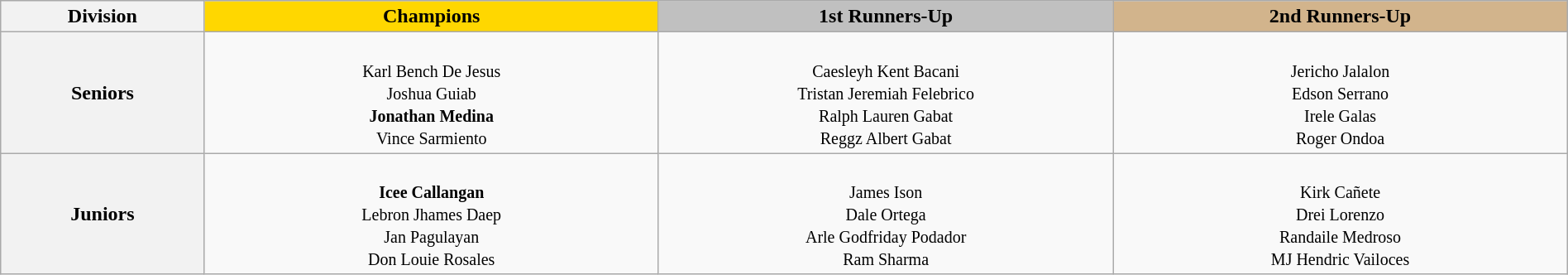<table class="wikitable" width="100%" style="margin:1em auto;">
<tr>
<th style="width:13%">Division</th>
<th style="width:29%;background:Gold">Champions</th>
<th style="width:29%;background:Silver">1st Runners-Up</th>
<th style="width:29%;background:Tan">2nd Runners-Up</th>
</tr>
<tr>
<th>Seniors</th>
<td style="text-align:center"><br><small>Karl Bench De Jesus<br>Joshua Guiab<br><strong>Jonathan Medina</strong><br>Vince Sarmiento</small></td>
<td style="text-align:center"><br><small>Caesleyh Kent Bacani<br>Tristan Jeremiah Felebrico<br>Ralph Lauren Gabat<br>Reggz Albert Gabat</small></td>
<td style="text-align:center"><br><small>Jericho Jalalon<br>Edson Serrano<br>Irele Galas<br>Roger Ondoa</small></td>
</tr>
<tr>
<th>Juniors</th>
<td style="text-align:center"><br><small><strong>Icee Callangan</strong><br>Lebron Jhames Daep<br>Jan Pagulayan<br>Don Louie Rosales</small></td>
<td style="text-align:center"><br><small>James Ison<br>Dale Ortega<br>Arle Godfriday Podador<br>Ram Sharma</small></td>
<td style="text-align:center"><br><small>Kirk Cañete<br>Drei Lorenzo<br>Randaile Medroso<br>MJ Hendric Vailoces</small></td>
</tr>
</table>
